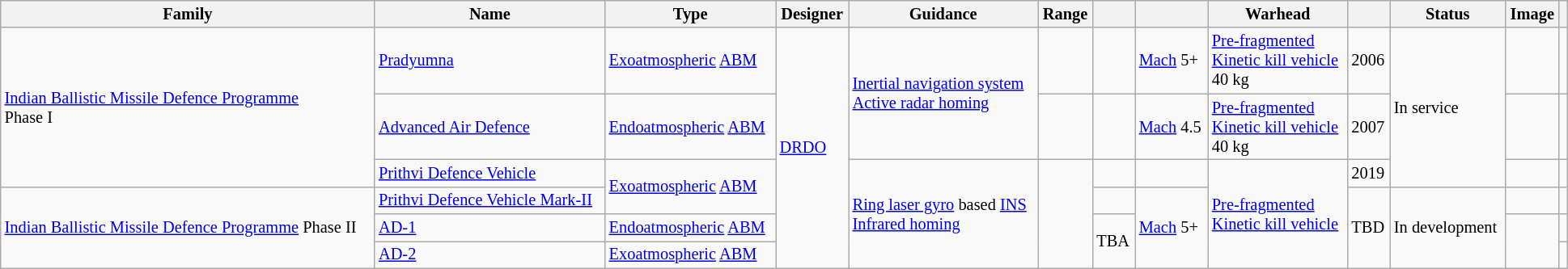<table class="wikitable sortable" style="text-align:center|100px; font-size: 85%; width:95em;">
<tr>
<th>Family</th>
<th>Name</th>
<th>Type</th>
<th>Designer</th>
<th>Guidance</th>
<th>Range</th>
<th></th>
<th></th>
<th>Warhead</th>
<th></th>
<th>Status</th>
<th>Image</th>
<th></th>
</tr>
<tr>
<td rowspan="3"><a href='#'>Indian Ballistic Missile Defence Programme</a> <br> Phase I</td>
<td><a href='#'>Pradyumna</a></td>
<td><a href='#'>Exoatmospheric</a> <a href='#'>ABM</a></td>
<td rowspan="6"> <a href='#'>DRDO</a></td>
<td rowspan="2"><a href='#'>Inertial navigation system</a> <br> <a href='#'>Active radar homing</a></td>
<td></td>
<td></td>
<td><a href='#'>Mach</a> 5+</td>
<td><a href='#'>Pre-fragmented</a> <br> <a href='#'>Kinetic kill vehicle</a> <br> 40 kg</td>
<td>2006</td>
<td rowspan="3">In service</td>
<td></td>
<td></td>
</tr>
<tr>
<td><a href='#'>Advanced Air Defence</a></td>
<td><a href='#'>Endoatmospheric</a> <a href='#'>ABM</a></td>
<td></td>
<td></td>
<td><a href='#'>Mach</a> 4.5</td>
<td><a href='#'>Pre-fragmented</a> <br> <a href='#'>Kinetic kill vehicle</a> <br> 40 kg</td>
<td>2007</td>
<td></td>
<td></td>
</tr>
<tr>
<td><a href='#'>Prithvi Defence Vehicle</a></td>
<td rowspan="2"><a href='#'>Exoatmospheric</a> <a href='#'>ABM</a></td>
<td rowspan="4"><a href='#'>Ring laser gyro</a> based <a href='#'>INS</a> <br> <a href='#'>Infrared homing</a></td>
<td rowspan="4"></td>
<td></td>
<td></td>
<td rowspan="4"><a href='#'>Pre-fragmented</a> <br> <a href='#'>Kinetic kill vehicle</a> <br></td>
<td>2019</td>
<td></td>
<td></td>
</tr>
<tr>
<td rowspan="3"><a href='#'>Indian Ballistic Missile Defence Programme</a> Phase II</td>
<td><a href='#'>Prithvi Defence Vehicle Mark-II</a></td>
<td></td>
<td rowspan="3"><a href='#'>Mach</a> 5+</td>
<td rowspan="3">TBD</td>
<td rowspan="3">In development</td>
<td></td>
<td></td>
</tr>
<tr>
<td><a href='#'>AD-1</a></td>
<td><a href='#'>Endoatmospheric</a> <a href='#'>ABM</a></td>
<td rowspan="2">TBA</td>
<td rowspan="2"></td>
<td></td>
</tr>
<tr>
<td><a href='#'>AD-2</a></td>
<td><a href='#'>Exoatmospheric</a> <a href='#'>ABM</a></td>
<td></td>
</tr>
</table>
